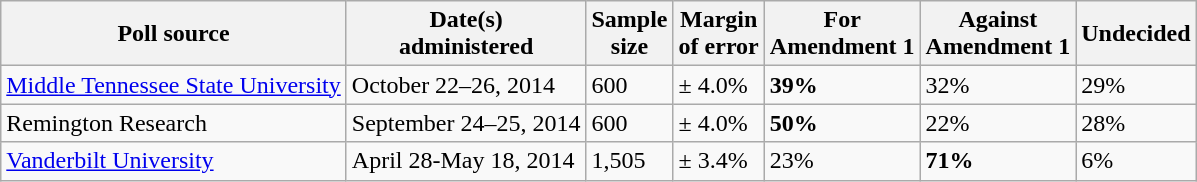<table class="wikitable">
<tr>
<th>Poll source</th>
<th>Date(s)<br>administered</th>
<th>Sample<br>size</th>
<th>Margin<br>of error</th>
<th>For<br>Amendment 1</th>
<th>Against<br>Amendment 1</th>
<th>Undecided</th>
</tr>
<tr>
<td><a href='#'>Middle Tennessee State University</a></td>
<td>October 22–26, 2014</td>
<td>600</td>
<td>± 4.0%</td>
<td><strong>39%</strong></td>
<td>32%</td>
<td>29%</td>
</tr>
<tr>
<td>Remington Research</td>
<td>September 24–25, 2014</td>
<td>600</td>
<td>± 4.0%</td>
<td><strong>50%</strong></td>
<td>22%</td>
<td>28%</td>
</tr>
<tr>
<td><a href='#'>Vanderbilt University</a></td>
<td>April 28-May 18, 2014</td>
<td>1,505</td>
<td>± 3.4%</td>
<td>23%</td>
<td><strong>71%</strong></td>
<td>6%</td>
</tr>
</table>
